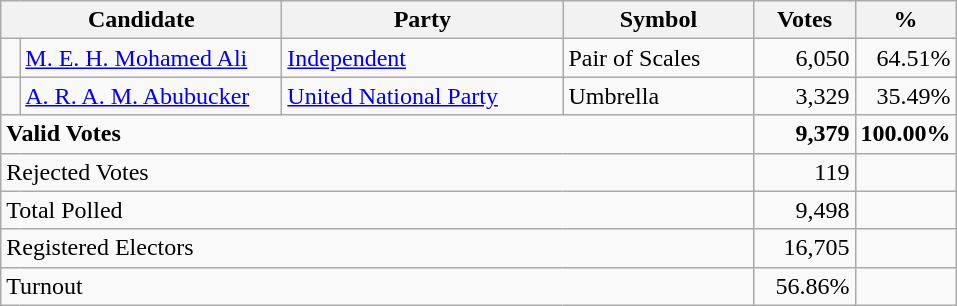<table class="wikitable" border="1" style="text-align:right;">
<tr>
<th align=left colspan=2 width="180">Candidate</th>
<th align=left width="180">Party</th>
<th align=left width="120">Symbol</th>
<th align=left width="60">Votes</th>
<th align=left width="60">%</th>
</tr>
<tr>
<td></td>
<td align=left><a href='#'>M. E. H. Mohamed Ali</a></td>
<td align=left><a href='#'>Independent</a></td>
<td align=left>Pair of Scales</td>
<td>6,050</td>
<td>64.51%</td>
</tr>
<tr>
<td bgcolor=> </td>
<td align=left><a href='#'>A. R. A. M. Abubucker</a></td>
<td align=left><a href='#'>United National Party</a></td>
<td align=left>Umbrella</td>
<td>3,329</td>
<td>35.49%</td>
</tr>
<tr>
<td align=left colspan=4><strong>Valid Votes</strong></td>
<td><strong>9,379</strong></td>
<td><strong>100.00%</strong></td>
</tr>
<tr>
<td align=left colspan=4>Rejected Votes</td>
<td>119</td>
<td></td>
</tr>
<tr>
<td align=left colspan=4>Total Polled</td>
<td>9,498</td>
<td></td>
</tr>
<tr>
<td align=left colspan=4>Registered Electors</td>
<td>16,705</td>
<td></td>
</tr>
<tr>
<td align=left colspan=4>Turnout</td>
<td>56.86%</td>
<td></td>
</tr>
</table>
